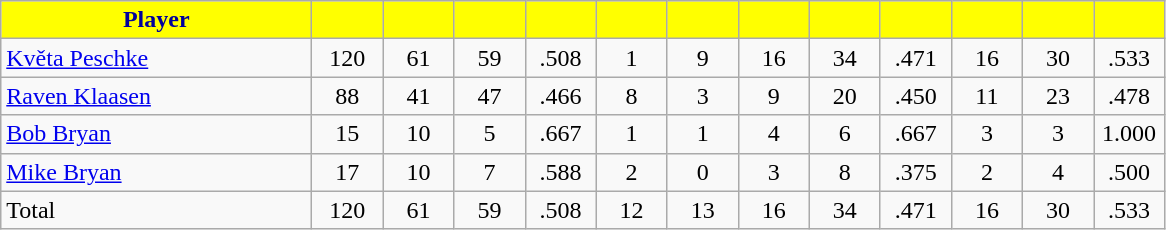<table class="wikitable" style="text-align:center">
<tr>
<th style="background:yellow; color:#00009C" width="200px">Player</th>
<th style="background:yellow; color:#00009C" width="40px"></th>
<th style="background:yellow; color:#00009C" width="40px"></th>
<th style="background:yellow; color:#00009C" width="40px"></th>
<th style="background:yellow; color:#00009C" width="40px"></th>
<th style="background:yellow; color:#00009C" width="40px"></th>
<th style="background:yellow; color:#00009C" width="40px"></th>
<th style="background:yellow; color:#00009C" width="40px"></th>
<th style="background:yellow; color:#00009C" width="40px"></th>
<th style="background:yellow; color:#00009C" width="40px"></th>
<th style="background:yellow; color:#00009C" width="40px"></th>
<th style="background:yellow; color:#00009C" width="40px"></th>
<th style="background:yellow; color:#00009C" width="40px"></th>
</tr>
<tr>
<td style="text-align:left"><a href='#'>Květa Peschke</a></td>
<td>120</td>
<td>61</td>
<td>59</td>
<td>.508</td>
<td>1</td>
<td>9</td>
<td>16</td>
<td>34</td>
<td>.471</td>
<td>16</td>
<td>30</td>
<td>.533</td>
</tr>
<tr>
<td style="text-align:left"><a href='#'>Raven Klaasen</a></td>
<td>88</td>
<td>41</td>
<td>47</td>
<td>.466</td>
<td>8</td>
<td>3</td>
<td>9</td>
<td>20</td>
<td>.450</td>
<td>11</td>
<td>23</td>
<td>.478</td>
</tr>
<tr>
<td style="text-align:left"><a href='#'>Bob Bryan</a></td>
<td>15</td>
<td>10</td>
<td>5</td>
<td>.667</td>
<td>1</td>
<td>1</td>
<td>4</td>
<td>6</td>
<td>.667</td>
<td>3</td>
<td>3</td>
<td>1.000</td>
</tr>
<tr>
<td style="text-align:left"><a href='#'>Mike Bryan</a></td>
<td>17</td>
<td>10</td>
<td>7</td>
<td>.588</td>
<td>2</td>
<td>0</td>
<td>3</td>
<td>8</td>
<td>.375</td>
<td>2</td>
<td>4</td>
<td>.500</td>
</tr>
<tr>
<td style="text-align:left">Total</td>
<td>120</td>
<td>61</td>
<td>59</td>
<td>.508</td>
<td>12</td>
<td>13</td>
<td>16</td>
<td>34</td>
<td>.471</td>
<td>16</td>
<td>30</td>
<td>.533</td>
</tr>
</table>
